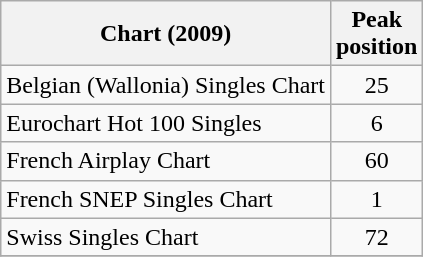<table class="wikitable sortable">
<tr>
<th>Chart (2009)</th>
<th>Peak<br>position</th>
</tr>
<tr>
<td>Belgian (Wallonia) Singles Chart</td>
<td align="center">25</td>
</tr>
<tr>
<td>Eurochart Hot 100 Singles</td>
<td align="center">6</td>
</tr>
<tr>
<td>French Airplay Chart</td>
<td align="center">60</td>
</tr>
<tr>
<td>French SNEP Singles Chart</td>
<td align="center">1</td>
</tr>
<tr>
<td>Swiss Singles Chart</td>
<td align="center">72</td>
</tr>
<tr>
</tr>
</table>
